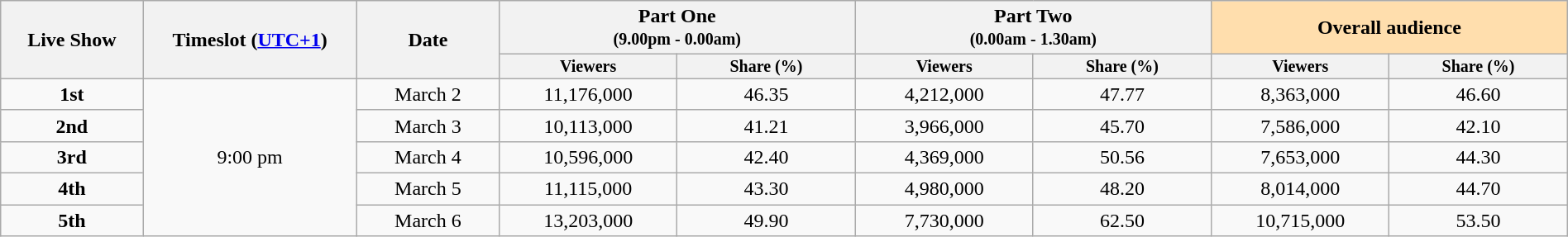<table class="wikitable plainrowheaders" style="text-align:center; width:100%;">
<tr>
<th scope="col" style="width:8%;" rowspan="2">Live Show</th>
<th scope="col" style="width:12%;" rowspan="2">Timeslot (<strong><a href='#'>UTC+1</a></strong>)</th>
<th scope="col" style="width:8%;" rowspan="2">Date</th>
<th scope="col" colspan=2>Part One <br> <small>(9.00pm - 0.00am)</small></th>
<th scope="col" colspan=2>Part Two <br> <small>(0.00am - 1.30am)</small></th>
<th scope="col" style="width:8%; background:#ffdead;" colspan=2>Overall audience</th>
</tr>
<tr>
<th scope="col" span style="width:10%; font-size:smaller; line-height:100%;">Viewers</th>
<th scope="col" span style="width:10%; font-size:smaller; line-height:100%;">Share (%)</th>
<th scope="col" span style="width:10%; font-size:smaller; line-height:100%;">Viewers</th>
<th scope="col" span style="width:10%; font-size:smaller; line-height:100%;">Share (%)</th>
<th scope="col" span style="width:10%; font-size:smaller; line-height:100%;">Viewers</th>
<th scope="col" span style="width:10%; font-size:smaller; line-height:100%;">Share (%)</th>
</tr>
<tr>
<th style="background:#F9F9F9;text-align:center">1st</th>
<td rowspan="8" style="text-align:center;">9:00 pm</td>
<td>March 2</td>
<td>11,176,000</td>
<td>46.35</td>
<td>4,212,000</td>
<td>47.77</td>
<td>8,363,000</td>
<td>46.60</td>
</tr>
<tr>
<th style="background:#F9F9F9;text-align:center">2nd</th>
<td>March 3</td>
<td>10,113,000</td>
<td>41.21</td>
<td>3,966,000</td>
<td>45.70</td>
<td>7,586,000</td>
<td>42.10</td>
</tr>
<tr>
<th style="background:#F9F9F9;text-align:center">3rd</th>
<td>March 4</td>
<td>10,596,000</td>
<td>42.40</td>
<td>4,369,000</td>
<td>50.56</td>
<td>7,653,000</td>
<td>44.30</td>
</tr>
<tr>
<th style="background:#F9F9F9;text-align:center">4th</th>
<td>March 5</td>
<td>11,115,000</td>
<td>43.30</td>
<td>4,980,000</td>
<td>48.20</td>
<td>8,014,000</td>
<td>44.70</td>
</tr>
<tr>
<th style="background:#F9F9F9;text-align:center">5th</th>
<td>March 6</td>
<td>13,203,000</td>
<td>49.90</td>
<td>7,730,000</td>
<td>62.50</td>
<td>10,715,000</td>
<td>53.50</td>
</tr>
</table>
